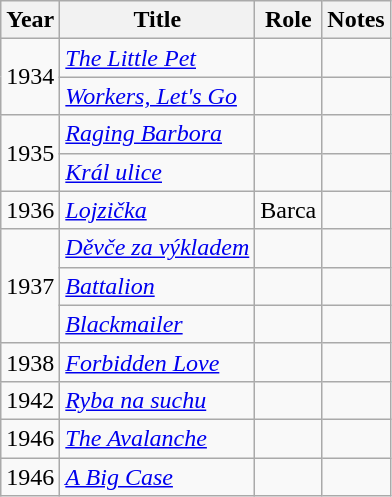<table class="wikitable sortable">
<tr>
<th>Year</th>
<th>Title</th>
<th>Role</th>
<th class="unsortable">Notes</th>
</tr>
<tr>
<td rowspan=2>1934</td>
<td><em><a href='#'>The Little Pet</a></em></td>
<td></td>
<td></td>
</tr>
<tr>
<td><em><a href='#'>Workers, Let's Go</a></em></td>
<td></td>
<td></td>
</tr>
<tr>
<td rowspan=2>1935</td>
<td><em><a href='#'>Raging Barbora</a></em></td>
<td></td>
<td></td>
</tr>
<tr>
<td><em><a href='#'>Král ulice</a></em></td>
<td></td>
<td></td>
</tr>
<tr>
<td>1936</td>
<td><em><a href='#'>Lojzička</a></em></td>
<td>Barca</td>
<td></td>
</tr>
<tr>
<td rowspan=3>1937</td>
<td><em><a href='#'>Děvče za výkladem</a></em></td>
<td></td>
<td></td>
</tr>
<tr>
<td><em><a href='#'>Battalion</a></em></td>
<td></td>
<td></td>
</tr>
<tr>
<td><em><a href='#'>Blackmailer</a></em></td>
<td></td>
<td></td>
</tr>
<tr>
<td>1938</td>
<td><em><a href='#'>Forbidden Love</a></em></td>
<td></td>
<td></td>
</tr>
<tr>
<td>1942</td>
<td><em><a href='#'>Ryba na suchu</a></em></td>
<td></td>
<td></td>
</tr>
<tr>
<td>1946</td>
<td><em><a href='#'>The Avalanche</a></em></td>
<td></td>
</tr>
<tr>
<td>1946</td>
<td><em><a href='#'>A Big Case</a></em></td>
<td></td>
<td></td>
</tr>
</table>
